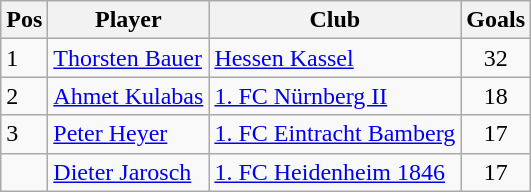<table class="wikitable">
<tr>
<th>Pos</th>
<th>Player</th>
<th>Club</th>
<th>Goals</th>
</tr>
<tr>
<td>1</td>
<td> <a href='#'>Thorsten Bauer</a></td>
<td><a href='#'>Hessen Kassel</a></td>
<td align= center>32</td>
</tr>
<tr>
<td>2</td>
<td> <a href='#'>Ahmet Kulabas</a></td>
<td><a href='#'>1. FC Nürnberg II</a></td>
<td align= center>18</td>
</tr>
<tr>
<td>3</td>
<td> <a href='#'>Peter Heyer</a></td>
<td><a href='#'>1. FC Eintracht Bamberg</a></td>
<td align= center>17</td>
</tr>
<tr>
<td></td>
<td> <a href='#'>Dieter Jarosch</a></td>
<td><a href='#'>1. FC Heidenheim 1846</a></td>
<td align= center>17</td>
</tr>
</table>
